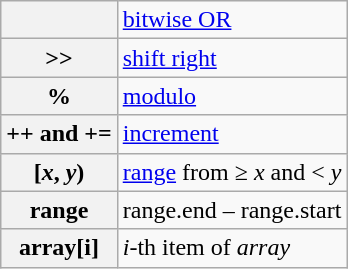<table class="wikitable">
<tr>
<th></th>
<td><a href='#'>bitwise OR</a></td>
</tr>
<tr>
<th>>></th>
<td><a href='#'>shift right</a></td>
</tr>
<tr>
<th>%</th>
<td><a href='#'>modulo</a></td>
</tr>
<tr>
<th>++ and +=</th>
<td><a href='#'>increment</a></td>
</tr>
<tr>
<th>[<em>x</em>, <em>y</em>)</th>
<td><a href='#'>range</a> from ≥ <em>x</em> and < <em>y</em></td>
</tr>
<tr>
<th>range</th>
<td>range.end – range.start</td>
</tr>
<tr>
<th>array[i]</th>
<td><em>i</em>-th item of <em>array</em></td>
</tr>
</table>
